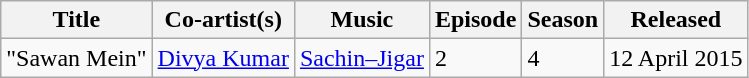<table class="wikitable">
<tr>
<th>Title</th>
<th>Co-artist(s)</th>
<th>Music</th>
<th>Episode</th>
<th>Season</th>
<th>Released</th>
</tr>
<tr>
<td>"Sawan Mein"</td>
<td><a href='#'>Divya Kumar</a></td>
<td><a href='#'>Sachin–Jigar</a></td>
<td>2</td>
<td>4</td>
<td>12 April 2015</td>
</tr>
</table>
